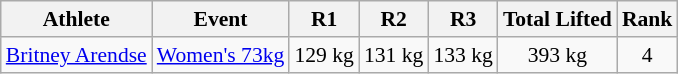<table class="wikitable" style="font-size:90%">
<tr>
<th>Athlete</th>
<th>Event</th>
<th>R1</th>
<th>R2</th>
<th>R3</th>
<th>Total Lifted</th>
<th>Rank</th>
</tr>
<tr align=center>
<td align=left><a href='#'>Britney Arendse</a></td>
<td align=left><a href='#'>Women's 73kg</a></td>
<td>129 kg</td>
<td>131 kg</td>
<td>133 kg</td>
<td>393 kg</td>
<td>4</td>
</tr>
</table>
